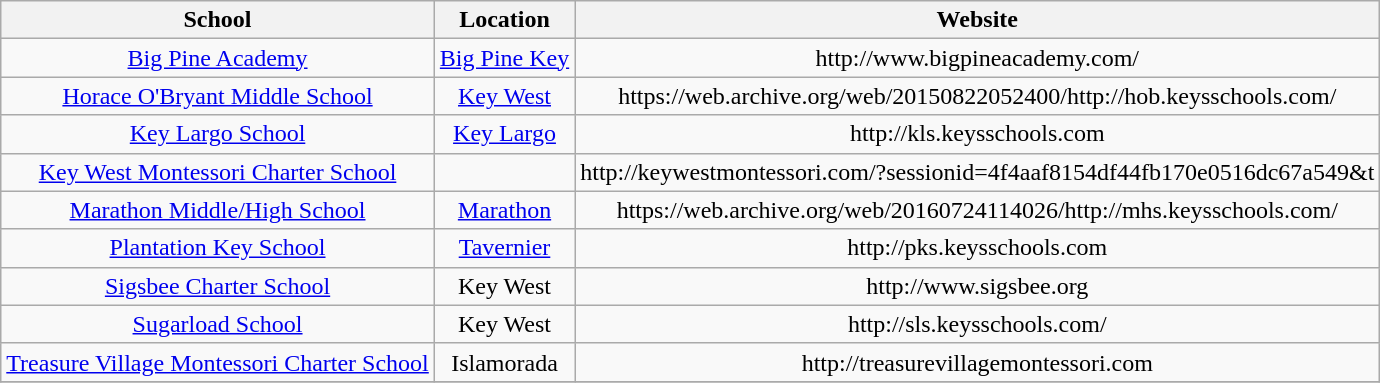<table class="wikitable" style="text-align:center">
<tr>
<th>School</th>
<th>Location</th>
<th>Website</th>
</tr>
<tr>
<td><a href='#'>Big Pine Academy</a></td>
<td><a href='#'>Big Pine Key</a></td>
<td>http://www.bigpineacademy.com/</td>
</tr>
<tr>
<td><a href='#'>Horace O'Bryant Middle School</a></td>
<td><a href='#'>Key West</a></td>
<td>https://web.archive.org/web/20150822052400/http://hob.keysschools.com/</td>
</tr>
<tr>
<td><a href='#'>Key Largo School</a></td>
<td><a href='#'>Key Largo</a></td>
<td>http://kls.keysschools.com</td>
</tr>
<tr>
<td><a href='#'>Key West Montessori Charter School</a></td>
<td></td>
<td>http://keywestmontessori.com/?sessionid=4f4aaf8154df44fb170e0516dc67a549&t</td>
</tr>
<tr>
<td><a href='#'>Marathon Middle/High School</a></td>
<td><a href='#'>Marathon</a></td>
<td>https://web.archive.org/web/20160724114026/http://mhs.keysschools.com/</td>
</tr>
<tr>
<td><a href='#'>Plantation Key School</a></td>
<td><a href='#'>Tavernier</a></td>
<td>http://pks.keysschools.com</td>
</tr>
<tr>
<td><a href='#'>Sigsbee Charter School</a></td>
<td>Key West</td>
<td>http://www.sigsbee.org</td>
</tr>
<tr>
<td><a href='#'>Sugarload School</a></td>
<td>Key West</td>
<td>http://sls.keysschools.com/</td>
</tr>
<tr>
<td><a href='#'>Treasure Village Montessori Charter School</a></td>
<td>Islamorada</td>
<td>http://treasurevillagemontessori.com</td>
</tr>
<tr>
</tr>
</table>
